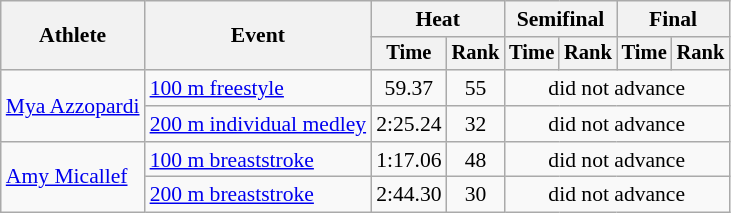<table class="wikitable" style="text-align:center; font-size:90%">
<tr>
<th rowspan="2">Athlete</th>
<th rowspan="2">Event</th>
<th colspan="2">Heat</th>
<th colspan="2">Semifinal</th>
<th colspan="2">Final</th>
</tr>
<tr style="font-size:95%">
<th>Time</th>
<th>Rank</th>
<th>Time</th>
<th>Rank</th>
<th>Time</th>
<th>Rank</th>
</tr>
<tr>
<td align=left rowspan=2><a href='#'>Mya Azzopardi</a></td>
<td align=left><a href='#'>100 m freestyle</a></td>
<td>59.37</td>
<td>55</td>
<td colspan=4>did not advance</td>
</tr>
<tr>
<td align=left><a href='#'>200 m individual medley</a></td>
<td>2:25.24</td>
<td>32</td>
<td colspan=4>did not advance</td>
</tr>
<tr>
<td align=left rowspan=2><a href='#'>Amy Micallef</a></td>
<td align=left><a href='#'>100 m breaststroke</a></td>
<td>1:17.06</td>
<td>48</td>
<td colspan=4>did not advance</td>
</tr>
<tr>
<td align=left><a href='#'>200 m breaststroke</a></td>
<td>2:44.30</td>
<td>30</td>
<td colspan=4>did not advance</td>
</tr>
</table>
